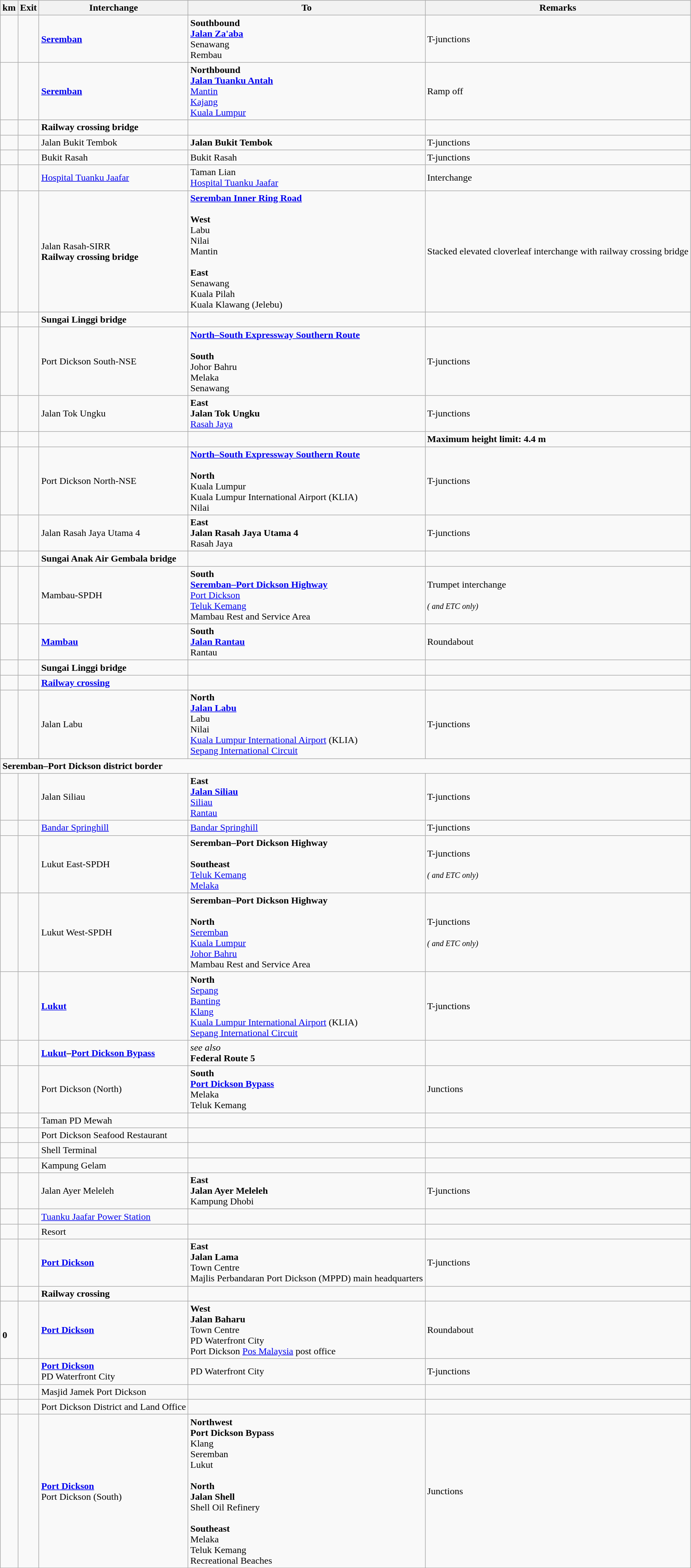<table class="wikitable">
<tr>
<th>km</th>
<th>Exit</th>
<th>Interchange</th>
<th>To</th>
<th>Remarks</th>
</tr>
<tr>
<td></td>
<td></td>
<td><strong><a href='#'>Seremban</a></strong></td>
<td><strong>Southbound</strong><br> <strong><a href='#'>Jalan Za'aba</a></strong><br>Senawang<br>Rembau</td>
<td>T-junctions</td>
</tr>
<tr>
<td></td>
<td></td>
<td><strong><a href='#'>Seremban</a></strong></td>
<td><strong>Northbound</strong><br> <strong><a href='#'>Jalan Tuanku Antah</a></strong><br><a href='#'>Mantin</a><br><a href='#'>Kajang</a><br><a href='#'>Kuala Lumpur</a></td>
<td>Ramp off</td>
</tr>
<tr>
<td></td>
<td></td>
<td><strong>Railway crossing bridge</strong></td>
<td></td>
<td></td>
</tr>
<tr>
<td></td>
<td></td>
<td>Jalan Bukit Tembok</td>
<td><strong>Jalan Bukit Tembok</strong></td>
<td>T-junctions</td>
</tr>
<tr>
<td></td>
<td></td>
<td>Bukit Rasah</td>
<td>Bukit Rasah</td>
<td>T-junctions</td>
</tr>
<tr>
<td></td>
<td></td>
<td><a href='#'>Hospital Tuanku Jaafar</a></td>
<td>Taman Lian<br><a href='#'>Hospital Tuanku Jaafar</a> </td>
<td>Interchange</td>
</tr>
<tr>
<td></td>
<td></td>
<td>Jalan Rasah-SIRR<br><strong>Railway crossing bridge</strong></td>
<td><strong><a href='#'>Seremban Inner Ring Road</a></strong><br><br><strong>West</strong><br> Labu<br> Nilai<br> Mantin<br><br><strong>East</strong><br> Senawang<br> Kuala Pilah<br> Kuala Klawang (Jelebu)</td>
<td>Stacked elevated cloverleaf interchange with railway crossing bridge</td>
</tr>
<tr>
<td></td>
<td></td>
<td><strong>Sungai Linggi bridge</strong></td>
<td></td>
<td></td>
</tr>
<tr>
<td></td>
<td></td>
<td>Port Dickson South-NSE</td>
<td>  <strong><a href='#'>North–South Expressway Southern Route</a></strong><br><br><strong>South</strong><br>  Johor Bahru<br>  Melaka<br>  Senawang</td>
<td>T-junctions</td>
</tr>
<tr>
<td></td>
<td></td>
<td>Jalan Tok Ungku</td>
<td><strong>East</strong><br><strong>Jalan Tok Ungku</strong><br><a href='#'>Rasah Jaya</a></td>
<td>T-junctions</td>
</tr>
<tr>
<td></td>
<td></td>
<td></td>
<td></td>
<td><strong>Maximum height limit: 4.4 m</strong></td>
</tr>
<tr>
<td></td>
<td></td>
<td>Port Dickson North-NSE</td>
<td>  <strong><a href='#'>North–South Expressway Southern Route</a></strong><br><br><strong>North</strong><br>  Kuala Lumpur<br>  Kuala Lumpur International Airport (KLIA) <br>  Nilai</td>
<td>T-junctions</td>
</tr>
<tr>
<td></td>
<td></td>
<td>Jalan Rasah Jaya Utama 4</td>
<td><strong>East</strong><br><strong>Jalan Rasah Jaya Utama 4</strong><br>Rasah Jaya</td>
<td>T-junctions</td>
</tr>
<tr>
<td></td>
<td></td>
<td><strong>Sungai Anak Air Gembala bridge</strong></td>
<td></td>
<td></td>
</tr>
<tr>
<td></td>
<td></td>
<td>Mambau-SPDH</td>
<td><strong>South</strong><br> <strong><a href='#'>Seremban–Port Dickson Highway</a></strong><br> <a href='#'>Port Dickson</a><br> <a href='#'>Teluk Kemang</a><br> Mambau Rest and Service Area</td>
<td>Trumpet interchange<br><br><small><em>( and  ETC only)</em></small></td>
</tr>
<tr>
<td></td>
<td></td>
<td><strong><a href='#'>Mambau</a></strong></td>
<td><strong>South</strong><br> <strong><a href='#'>Jalan Rantau</a></strong><br>Rantau</td>
<td>Roundabout</td>
</tr>
<tr>
<td></td>
<td></td>
<td><strong>Sungai Linggi bridge</strong></td>
<td></td>
<td></td>
</tr>
<tr>
<td></td>
<td></td>
<td><strong><a href='#'>Railway crossing</a></strong></td>
<td></td>
<td></td>
</tr>
<tr>
<td></td>
<td></td>
<td>Jalan Labu</td>
<td><strong>North</strong><br> <strong><a href='#'>Jalan Labu</a></strong><br> Labu<br> Nilai<br> <a href='#'>Kuala Lumpur International Airport</a> (KLIA) <br> <a href='#'>Sepang International Circuit</a></td>
<td>T-junctions</td>
</tr>
<tr>
<td style="width:600px" colspan="6" style="text-align:center; background:blue;"><strong><span>Seremban–Port Dickson district border</span></strong></td>
</tr>
<tr>
<td></td>
<td></td>
<td>Jalan Siliau</td>
<td><strong>East</strong><br> <strong><a href='#'>Jalan Siliau</a></strong><br><a href='#'>Siliau</a><br><a href='#'>Rantau</a></td>
<td>T-junctions</td>
</tr>
<tr>
<td></td>
<td></td>
<td><a href='#'>Bandar Springhill</a></td>
<td><a href='#'>Bandar Springhill</a></td>
<td>T-junctions</td>
</tr>
<tr>
<td></td>
<td></td>
<td>Lukut East-SPDH</td>
<td> <strong>Seremban–Port Dickson Highway</strong><br><br><strong>Southeast</strong><br> <a href='#'>Teluk Kemang</a><br> <a href='#'>Melaka</a></td>
<td>T-junctions<br><br><small><em>( and  ETC only)</em></small></td>
</tr>
<tr>
<td></td>
<td></td>
<td>Lukut West-SPDH</td>
<td> <strong>Seremban–Port Dickson Highway</strong><br><br><strong>North</strong><br> <a href='#'>Seremban</a><br>  <a href='#'>Kuala Lumpur</a><br>  <a href='#'>Johor Bahru</a><br> Mambau Rest and Service Area</td>
<td>T-junctions<br><br><small><em>( and  ETC only)</em></small></td>
</tr>
<tr>
<td></td>
<td></td>
<td><strong><a href='#'>Lukut</a></strong></td>
<td><strong>North</strong><br> <a href='#'>Sepang</a><br> <a href='#'>Banting</a><br> <a href='#'>Klang</a><br> <a href='#'>Kuala Lumpur International Airport</a> (KLIA) <br> <a href='#'>Sepang International Circuit</a></td>
<td>T-junctions</td>
</tr>
<tr>
<td></td>
<td></td>
<td><strong><a href='#'>Lukut</a>–<a href='#'>Port Dickson Bypass</a></strong></td>
<td><em>see also</em><br> <strong>Federal Route 5</strong></td>
<td></td>
</tr>
<tr>
<td></td>
<td></td>
<td>Port Dickson (North)</td>
<td><strong>South</strong><br> <strong><a href='#'>Port Dickson Bypass</a></strong><br>Melaka<br>Teluk Kemang</td>
<td>Junctions</td>
</tr>
<tr>
<td></td>
<td></td>
<td>Taman PD Mewah</td>
<td></td>
<td></td>
</tr>
<tr>
<td></td>
<td></td>
<td>Port Dickson Seafood Restaurant</td>
<td></td>
<td></td>
</tr>
<tr>
<td></td>
<td></td>
<td>Shell Terminal</td>
<td></td>
<td></td>
</tr>
<tr>
<td></td>
<td></td>
<td>Kampung Gelam</td>
<td></td>
<td></td>
</tr>
<tr>
<td></td>
<td></td>
<td>Jalan Ayer Meleleh</td>
<td><strong>East</strong><br><strong>Jalan Ayer Meleleh</strong><br>Kampung Dhobi</td>
<td>T-junctions</td>
</tr>
<tr>
<td></td>
<td></td>
<td><a href='#'>Tuanku Jaafar Power Station</a></td>
<td></td>
<td></td>
</tr>
<tr>
<td></td>
<td></td>
<td>Resort</td>
<td></td>
<td></td>
</tr>
<tr>
<td></td>
<td></td>
<td><strong><a href='#'>Port Dickson</a></strong></td>
<td><strong>East</strong><br><strong>Jalan Lama</strong><br>Town Centre<br>Majlis Perbandaran Port Dickson (MPPD) main headquarters</td>
<td>T-junctions</td>
</tr>
<tr>
<td></td>
<td></td>
<td><strong>Railway crossing</strong></td>
<td></td>
<td></td>
</tr>
<tr>
<td><br><strong>0</strong></td>
<td></td>
<td><strong><a href='#'>Port Dickson</a></strong></td>
<td><strong>West</strong><br><strong>Jalan Baharu</strong><br>Town Centre<br>PD Waterfront City<br>Port Dickson <a href='#'>Pos Malaysia</a> post office</td>
<td>Roundabout</td>
</tr>
<tr>
<td></td>
<td></td>
<td><strong><a href='#'>Port Dickson</a></strong><br>PD Waterfront City</td>
<td>PD Waterfront City</td>
<td>T-junctions</td>
</tr>
<tr>
<td></td>
<td></td>
<td> Masjid Jamek Port Dickson</td>
<td></td>
<td></td>
</tr>
<tr>
<td></td>
<td></td>
<td>Port Dickson District and Land Office</td>
<td></td>
<td></td>
</tr>
<tr>
<td></td>
<td></td>
<td><strong><a href='#'>Port Dickson</a></strong><br>Port Dickson (South)</td>
<td><strong>Northwest</strong><br> <strong>Port Dickson Bypass</strong><br> Klang<br> Seremban<br>  Lukut<br><br><strong>North</strong><br><strong>Jalan Shell </strong><br>Shell Oil Refinery<br><br><strong>Southeast</strong><br> Melaka<br> Teluk Kemang<br>Recreational Beaches </td>
<td>Junctions</td>
</tr>
</table>
